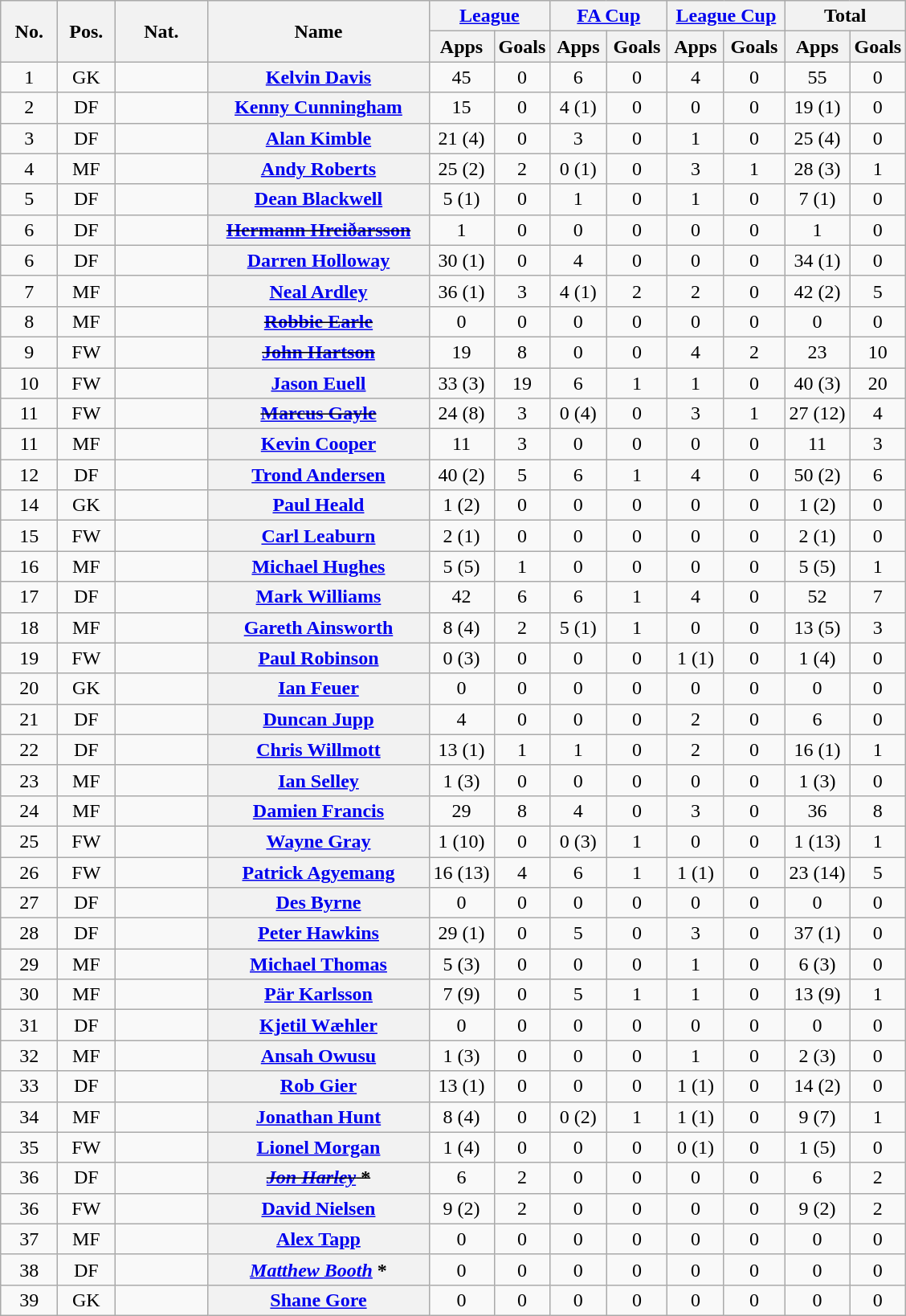<table class="wikitable plainrowheaders" style="text-align:center">
<tr>
<th rowspan="2" width="40">No.</th>
<th rowspan="2" width="40">Pos.</th>
<th rowspan="2" width="70">Nat.</th>
<th rowspan="2" width="176" scope="col">Name</th>
<th colspan="2" width="90"><a href='#'>League</a></th>
<th colspan="2" width="90"><a href='#'>FA Cup</a></th>
<th colspan="2" width="90"><a href='#'>League Cup</a></th>
<th colspan="2" width="90">Total</th>
</tr>
<tr>
<th scope="col">Apps</th>
<th scope="col">Goals</th>
<th scope="col">Apps</th>
<th scope="col">Goals</th>
<th scope="col">Apps</th>
<th scope="col">Goals</th>
<th scope="col">Apps</th>
<th scope="col">Goals</th>
</tr>
<tr>
<td>1</td>
<td>GK</td>
<td align="left"></td>
<th scope="row"><a href='#'>Kelvin Davis</a></th>
<td>45</td>
<td>0</td>
<td>6</td>
<td>0</td>
<td>4</td>
<td>0</td>
<td>55</td>
<td>0</td>
</tr>
<tr>
<td>2</td>
<td>DF</td>
<td align="left"></td>
<th scope="row"><a href='#'>Kenny Cunningham</a></th>
<td>15</td>
<td>0</td>
<td>4 (1)</td>
<td>0</td>
<td>0</td>
<td>0</td>
<td>19 (1)</td>
<td>0</td>
</tr>
<tr>
<td>3</td>
<td>DF</td>
<td align="left"></td>
<th scope="row"><a href='#'>Alan Kimble</a></th>
<td>21 (4)</td>
<td>0</td>
<td>3</td>
<td>0</td>
<td>1</td>
<td>0</td>
<td>25 (4)</td>
<td>0</td>
</tr>
<tr>
<td>4</td>
<td>MF</td>
<td align="left"></td>
<th scope="row"><a href='#'>Andy Roberts</a></th>
<td>25 (2)</td>
<td>2</td>
<td>0 (1)</td>
<td>0</td>
<td>3</td>
<td>1</td>
<td>28 (3)</td>
<td>1</td>
</tr>
<tr>
<td>5</td>
<td>DF</td>
<td align="left"></td>
<th scope="row"><a href='#'>Dean Blackwell</a></th>
<td>5 (1)</td>
<td>0</td>
<td>1</td>
<td>0</td>
<td>1</td>
<td>0</td>
<td>7 (1)</td>
<td>0</td>
</tr>
<tr>
<td>6</td>
<td>DF</td>
<td align="left"></td>
<th scope="row"><s><a href='#'>Hermann Hreiðarsson</a></s> </th>
<td>1</td>
<td>0</td>
<td>0</td>
<td>0</td>
<td>0</td>
<td>0</td>
<td>1</td>
<td>0</td>
</tr>
<tr>
<td>6</td>
<td>DF</td>
<td align="left"></td>
<th scope="row"><a href='#'>Darren Holloway</a></th>
<td>30 (1)</td>
<td>0</td>
<td>4</td>
<td>0</td>
<td>0</td>
<td>0</td>
<td>34 (1)</td>
<td>0</td>
</tr>
<tr>
<td>7</td>
<td>MF</td>
<td align="left"></td>
<th scope="row"><a href='#'>Neal Ardley</a></th>
<td>36 (1)</td>
<td>3</td>
<td>4 (1)</td>
<td>2</td>
<td>2</td>
<td>0</td>
<td>42 (2)</td>
<td>5</td>
</tr>
<tr>
<td>8</td>
<td>MF</td>
<td align="left"></td>
<th scope="row"><s><a href='#'>Robbie Earle</a></s> </th>
<td>0</td>
<td>0</td>
<td>0</td>
<td>0</td>
<td>0</td>
<td>0</td>
<td>0</td>
<td>0</td>
</tr>
<tr>
<td>9</td>
<td>FW</td>
<td align="left"></td>
<th scope="row"><s><a href='#'>John Hartson</a></s> </th>
<td>19</td>
<td>8</td>
<td>0</td>
<td>0</td>
<td>4</td>
<td>2</td>
<td>23</td>
<td>10</td>
</tr>
<tr>
<td>10</td>
<td>FW</td>
<td align="left"></td>
<th scope="row"><a href='#'>Jason Euell</a></th>
<td>33 (3)</td>
<td>19</td>
<td>6</td>
<td>1</td>
<td>1</td>
<td>0</td>
<td>40 (3)</td>
<td>20</td>
</tr>
<tr>
<td>11</td>
<td>FW</td>
<td align="left"></td>
<th scope="row"><s><a href='#'>Marcus Gayle</a></s> </th>
<td>24 (8)</td>
<td>3</td>
<td>0 (4)</td>
<td>0</td>
<td>3</td>
<td>1</td>
<td>27 (12)</td>
<td>4</td>
</tr>
<tr>
<td>11</td>
<td>MF</td>
<td align="left"></td>
<th scope="row"><a href='#'>Kevin Cooper</a></th>
<td>11</td>
<td>3</td>
<td>0</td>
<td>0</td>
<td>0</td>
<td>0</td>
<td>11</td>
<td>3</td>
</tr>
<tr>
<td>12</td>
<td>DF</td>
<td align="left"></td>
<th scope="row"><a href='#'>Trond Andersen</a></th>
<td>40 (2)</td>
<td>5</td>
<td>6</td>
<td>1</td>
<td>4</td>
<td>0</td>
<td>50 (2)</td>
<td>6</td>
</tr>
<tr>
<td>14</td>
<td>GK</td>
<td align="left"></td>
<th scope="row"><a href='#'>Paul Heald</a></th>
<td>1 (2)</td>
<td>0</td>
<td>0</td>
<td>0</td>
<td>0</td>
<td>0</td>
<td>1 (2)</td>
<td>0</td>
</tr>
<tr>
<td>15</td>
<td>FW</td>
<td align="left"></td>
<th scope="row"><a href='#'>Carl Leaburn</a></th>
<td>2 (1)</td>
<td>0</td>
<td>0</td>
<td>0</td>
<td>0</td>
<td>0</td>
<td>2 (1)</td>
<td>0</td>
</tr>
<tr>
<td>16</td>
<td>MF</td>
<td align="left"></td>
<th scope="row"><a href='#'>Michael Hughes</a></th>
<td>5 (5)</td>
<td>1</td>
<td>0</td>
<td>0</td>
<td>0</td>
<td>0</td>
<td>5 (5)</td>
<td>1</td>
</tr>
<tr>
<td>17</td>
<td>DF</td>
<td align="left"></td>
<th scope="row"><a href='#'>Mark Williams</a></th>
<td>42</td>
<td>6</td>
<td>6</td>
<td>1</td>
<td>4</td>
<td>0</td>
<td>52</td>
<td>7</td>
</tr>
<tr>
<td>18</td>
<td>MF</td>
<td align="left"></td>
<th scope="row"><a href='#'>Gareth Ainsworth</a></th>
<td>8 (4)</td>
<td>2</td>
<td>5 (1)</td>
<td>1</td>
<td>0</td>
<td>0</td>
<td>13 (5)</td>
<td>3</td>
</tr>
<tr>
<td>19</td>
<td>FW</td>
<td align="left"></td>
<th scope="row"><a href='#'>Paul Robinson</a></th>
<td>0 (3)</td>
<td>0</td>
<td>0</td>
<td>0</td>
<td>1 (1)</td>
<td>0</td>
<td>1 (4)</td>
<td>0</td>
</tr>
<tr>
<td>20</td>
<td>GK</td>
<td align="left"></td>
<th scope="row"><a href='#'>Ian Feuer</a></th>
<td>0</td>
<td>0</td>
<td>0</td>
<td>0</td>
<td>0</td>
<td>0</td>
<td>0</td>
<td>0</td>
</tr>
<tr>
<td>21</td>
<td>DF</td>
<td align="left"></td>
<th scope="row"><a href='#'>Duncan Jupp</a></th>
<td>4</td>
<td>0</td>
<td>0</td>
<td>0</td>
<td>2</td>
<td>0</td>
<td>6</td>
<td>0</td>
</tr>
<tr>
<td>22</td>
<td>DF</td>
<td align="left"></td>
<th scope="row"><a href='#'>Chris Willmott</a></th>
<td>13 (1)</td>
<td>1</td>
<td>1</td>
<td>0</td>
<td>2</td>
<td>0</td>
<td>16 (1)</td>
<td>1</td>
</tr>
<tr>
<td>23</td>
<td>MF</td>
<td align="left"></td>
<th scope="row"><a href='#'>Ian Selley</a></th>
<td>1 (3)</td>
<td>0</td>
<td>0</td>
<td>0</td>
<td>0</td>
<td>0</td>
<td>1 (3)</td>
<td>0</td>
</tr>
<tr>
<td>24</td>
<td>MF</td>
<td align="left"></td>
<th scope="row"><a href='#'>Damien Francis</a></th>
<td>29</td>
<td>8</td>
<td>4</td>
<td>0</td>
<td>3</td>
<td>0</td>
<td>36</td>
<td>8</td>
</tr>
<tr>
<td>25</td>
<td>FW</td>
<td align="left"></td>
<th scope="row"><a href='#'>Wayne Gray</a></th>
<td>1 (10)</td>
<td>0</td>
<td>0 (3)</td>
<td>1</td>
<td>0</td>
<td>0</td>
<td>1 (13)</td>
<td>1</td>
</tr>
<tr>
<td>26</td>
<td>FW</td>
<td align="left"></td>
<th scope="row"><a href='#'>Patrick Agyemang</a></th>
<td>16 (13)</td>
<td>4</td>
<td>6</td>
<td>1</td>
<td>1 (1)</td>
<td>0</td>
<td>23 (14)</td>
<td>5</td>
</tr>
<tr>
<td>27</td>
<td>DF</td>
<td align="left"></td>
<th scope="row"><a href='#'>Des Byrne</a></th>
<td>0</td>
<td>0</td>
<td>0</td>
<td>0</td>
<td>0</td>
<td>0</td>
<td>0</td>
<td>0</td>
</tr>
<tr>
<td>28</td>
<td>DF</td>
<td align="left"></td>
<th scope="row"><a href='#'>Peter Hawkins</a></th>
<td>29 (1)</td>
<td>0</td>
<td>5</td>
<td>0</td>
<td>3</td>
<td>0</td>
<td>37 (1)</td>
<td>0</td>
</tr>
<tr>
<td>29</td>
<td>MF</td>
<td align="left"></td>
<th scope="row"><a href='#'>Michael Thomas</a></th>
<td>5 (3)</td>
<td>0</td>
<td>0</td>
<td>0</td>
<td>1</td>
<td>0</td>
<td>6 (3)</td>
<td>0</td>
</tr>
<tr>
<td>30</td>
<td>MF</td>
<td align="left"></td>
<th scope="row"><a href='#'>Pär Karlsson</a></th>
<td>7 (9)</td>
<td>0</td>
<td>5</td>
<td>1</td>
<td>1</td>
<td>0</td>
<td>13 (9)</td>
<td>1</td>
</tr>
<tr>
<td>31</td>
<td>DF</td>
<td align="left"></td>
<th scope="row"><a href='#'>Kjetil Wæhler</a></th>
<td>0</td>
<td>0</td>
<td>0</td>
<td>0</td>
<td>0</td>
<td>0</td>
<td>0</td>
<td>0</td>
</tr>
<tr>
<td>32</td>
<td>MF</td>
<td align="left"></td>
<th scope="row"><a href='#'>Ansah Owusu</a></th>
<td>1 (3)</td>
<td>0</td>
<td>0</td>
<td>0</td>
<td>1</td>
<td>0</td>
<td>2 (3)</td>
<td>0</td>
</tr>
<tr>
<td>33</td>
<td>DF</td>
<td align="left"></td>
<th scope="row"><a href='#'>Rob Gier</a></th>
<td>13 (1)</td>
<td>0</td>
<td>0</td>
<td>0</td>
<td>1 (1)</td>
<td>0</td>
<td>14 (2)</td>
<td>0</td>
</tr>
<tr>
<td>34</td>
<td>MF</td>
<td align="left"></td>
<th scope="row"><a href='#'>Jonathan Hunt</a></th>
<td>8 (4)</td>
<td>0</td>
<td>0 (2)</td>
<td>1</td>
<td>1 (1)</td>
<td>0</td>
<td>9 (7)</td>
<td>1</td>
</tr>
<tr>
<td>35</td>
<td>FW</td>
<td align="left"></td>
<th scope="row"><a href='#'>Lionel Morgan</a></th>
<td>1 (4)</td>
<td>0</td>
<td>0</td>
<td>0</td>
<td>0 (1)</td>
<td>0</td>
<td>1 (5)</td>
<td>0</td>
</tr>
<tr>
<td>36</td>
<td>DF</td>
<td align="left"></td>
<th scope="row"><s><em><a href='#'>Jon Harley</a></em> *</s> </th>
<td>6</td>
<td>2</td>
<td>0</td>
<td>0</td>
<td>0</td>
<td>0</td>
<td>6</td>
<td>2</td>
</tr>
<tr>
<td>36</td>
<td>FW</td>
<td align="left"></td>
<th scope="row"><a href='#'>David Nielsen</a></th>
<td>9 (2)</td>
<td>2</td>
<td>0</td>
<td>0</td>
<td>0</td>
<td>0</td>
<td>9 (2)</td>
<td>2</td>
</tr>
<tr>
<td>37</td>
<td>MF</td>
<td align="left"></td>
<th scope="row"><a href='#'>Alex Tapp</a></th>
<td>0</td>
<td>0</td>
<td>0</td>
<td>0</td>
<td>0</td>
<td>0</td>
<td>0</td>
<td>0</td>
</tr>
<tr>
<td>38</td>
<td>DF</td>
<td align="left"></td>
<th scope="row"><em><a href='#'>Matthew Booth</a></em> *</th>
<td>0</td>
<td>0</td>
<td>0</td>
<td>0</td>
<td>0</td>
<td>0</td>
<td>0</td>
<td>0</td>
</tr>
<tr>
<td>39</td>
<td>GK</td>
<td align="left"></td>
<th scope="row"><a href='#'>Shane Gore</a></th>
<td>0</td>
<td>0</td>
<td>0</td>
<td>0</td>
<td>0</td>
<td>0</td>
<td>0</td>
<td>0</td>
</tr>
</table>
